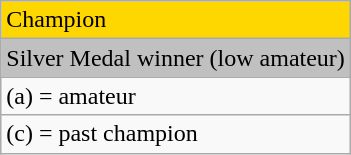<table class="wikitable">
<tr style="background:gold">
<td>Champion</td>
</tr>
<tr style="background:silver">
<td>Silver Medal winner (low amateur)</td>
</tr>
<tr>
<td>(a) = amateur</td>
</tr>
<tr>
<td>(c) = past champion</td>
</tr>
</table>
